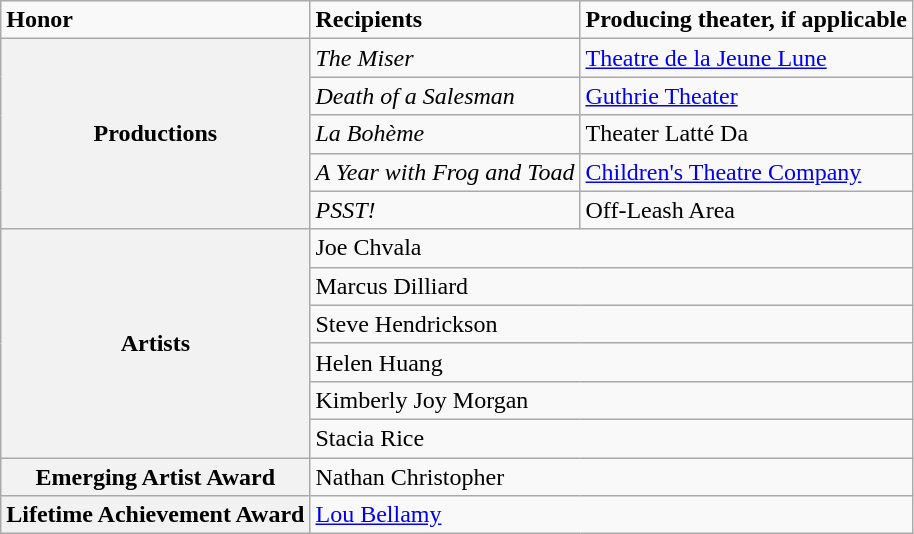<table class="wikitable">
<tr>
<td><strong>Honor</strong></td>
<td><strong>Recipients</strong></td>
<td><strong>Producing theater, if applicable</strong></td>
</tr>
<tr>
<th rowspan="5">Productions</th>
<td><em>The Miser</em></td>
<td><a href='#'>Theatre de la Jeune Lune</a></td>
</tr>
<tr>
<td><em>Death of a Salesman</em></td>
<td><a href='#'>Guthrie Theater</a></td>
</tr>
<tr>
<td><em>La Bohème</em></td>
<td>Theater Latté Da</td>
</tr>
<tr>
<td><em>A Year with Frog and Toad</em></td>
<td><a href='#'>Children's Theatre Company</a></td>
</tr>
<tr>
<td><em>PSST!</em></td>
<td>Off-Leash Area</td>
</tr>
<tr>
<th rowspan="6">Artists</th>
<td colspan="2">Joe Chvala</td>
</tr>
<tr>
<td colspan="2">Marcus Dilliard</td>
</tr>
<tr>
<td colspan="2">Steve Hendrickson</td>
</tr>
<tr>
<td colspan="2">Helen Huang</td>
</tr>
<tr>
<td colspan="2">Kimberly Joy Morgan</td>
</tr>
<tr>
<td colspan="2">Stacia Rice</td>
</tr>
<tr>
<th rowspan="1">Emerging Artist Award</th>
<td colspan="2">Nathan Christopher</td>
</tr>
<tr>
<th rowspan="1">Lifetime Achievement Award</th>
<td colspan="2"><a href='#'>Lou Bellamy</a></td>
</tr>
</table>
